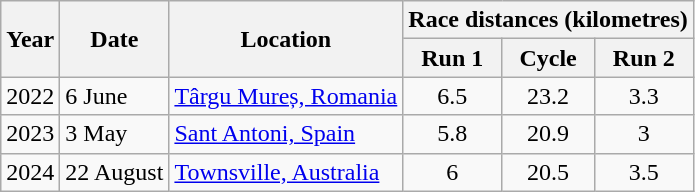<table class="wikitable">
<tr>
<th rowspan="2">Year</th>
<th rowspan="2">Date</th>
<th rowspan="2">Location</th>
<th colspan="3">Race distances (kilometres)</th>
</tr>
<tr>
<th>Run 1</th>
<th>Cycle</th>
<th>Run 2</th>
</tr>
<tr>
<td>2022</td>
<td>6 June</td>
<td><a href='#'>Târgu Mureș, Romania</a></td>
<td align="center">6.5</td>
<td align="center">23.2</td>
<td align="center">3.3</td>
</tr>
<tr>
<td>2023</td>
<td>3 May</td>
<td><a href='#'>Sant Antoni, Spain</a></td>
<td align="center">5.8</td>
<td align="center">20.9</td>
<td align="center">3</td>
</tr>
<tr>
<td>2024</td>
<td>22 August</td>
<td><a href='#'>Townsville, Australia</a></td>
<td align="center">6</td>
<td align="center">20.5</td>
<td align="center">3.5</td>
</tr>
</table>
